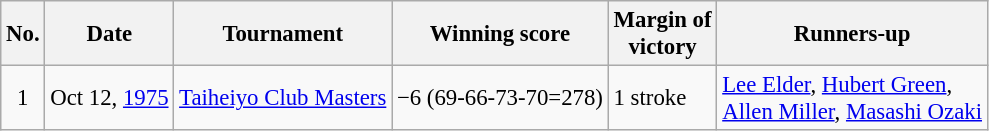<table class="wikitable" style="font-size:95%;">
<tr>
<th>No.</th>
<th>Date</th>
<th>Tournament</th>
<th>Winning score</th>
<th>Margin of<br>victory</th>
<th>Runners-up</th>
</tr>
<tr>
<td align=center>1</td>
<td align=right>Oct 12, <a href='#'>1975</a></td>
<td><a href='#'>Taiheiyo Club Masters</a></td>
<td>−6 (69-66-73-70=278)</td>
<td>1 stroke</td>
<td> <a href='#'>Lee Elder</a>,  <a href='#'>Hubert Green</a>,<br> <a href='#'>Allen Miller</a>,  <a href='#'>Masashi Ozaki</a></td>
</tr>
</table>
